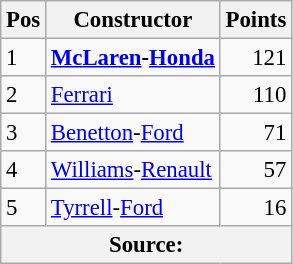<table class="wikitable" style="font-size: 95%;">
<tr>
<th>Pos</th>
<th>Constructor</th>
<th>Points</th>
</tr>
<tr>
<td>1</td>
<td> <strong><a href='#'>McLaren</a>-<a href='#'>Honda</a></strong></td>
<td align="right">121</td>
</tr>
<tr>
<td>2</td>
<td> <a href='#'>Ferrari</a></td>
<td align="right">110</td>
</tr>
<tr>
<td>3</td>
<td> <a href='#'>Benetton</a>-<a href='#'>Ford</a></td>
<td align="right">71</td>
</tr>
<tr>
<td>4</td>
<td> <a href='#'>Williams</a>-<a href='#'>Renault</a></td>
<td align="right">57</td>
</tr>
<tr>
<td>5</td>
<td> <a href='#'>Tyrrell</a>-<a href='#'>Ford</a></td>
<td align="right">16</td>
</tr>
<tr>
<th colspan=3>Source:</th>
</tr>
</table>
